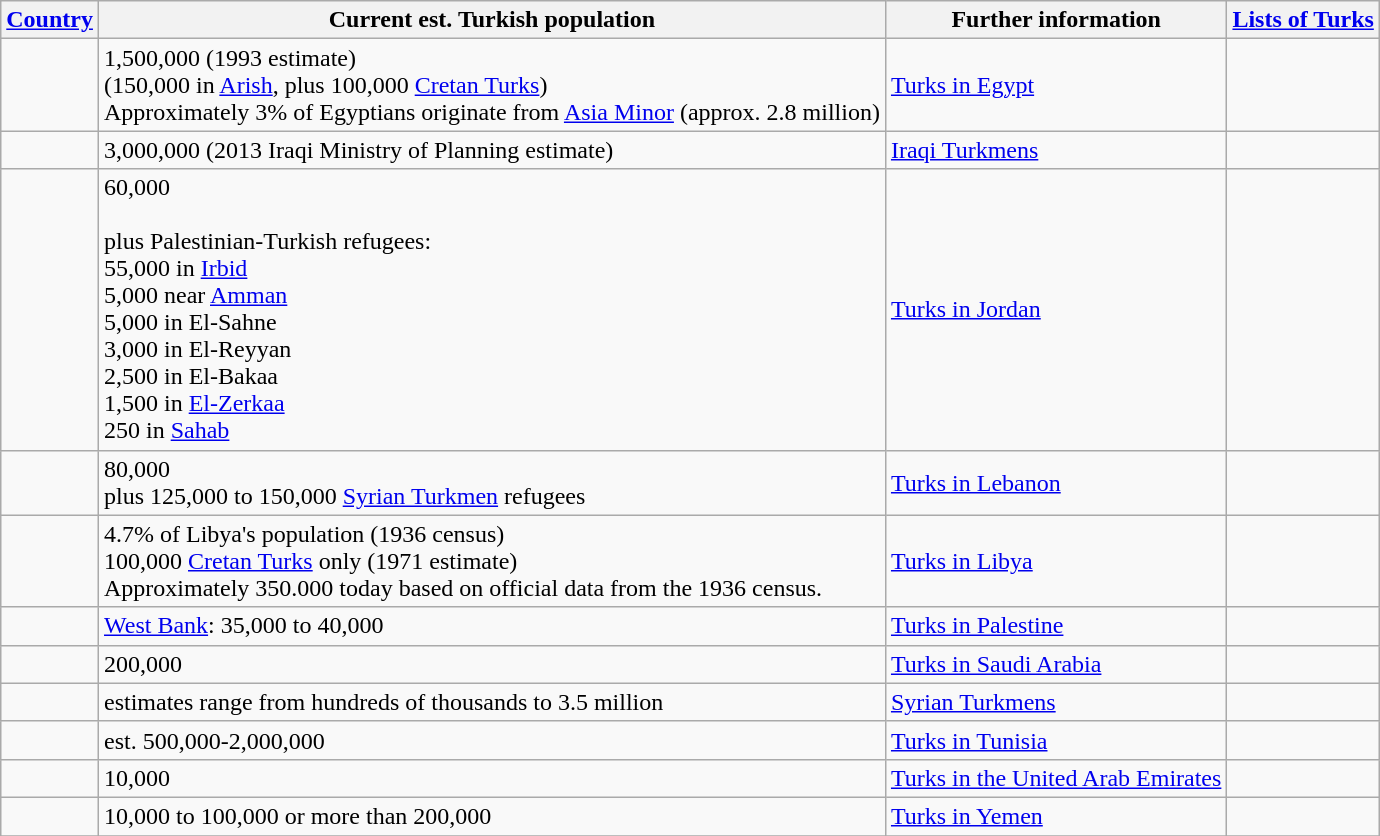<table class="wikitable sortable">
<tr>
<th><a href='#'>Country</a></th>
<th>Current est. Turkish population</th>
<th>Further information</th>
<th><a href='#'>Lists of Turks</a></th>
</tr>
<tr>
<td></td>
<td>1,500,000 (1993 estimate)<br> (150,000 in <a href='#'>Arish</a>, plus 100,000 <a href='#'>Cretan Turks</a>)<br> Approximately 3% of Egyptians originate from <a href='#'>Asia Minor</a> (approx. 2.8 million)</td>
<td><a href='#'>Turks in Egypt</a></td>
<td></td>
</tr>
<tr>
<td></td>
<td>3,000,000 (2013 Iraqi Ministry of Planning estimate)</td>
<td><a href='#'>Iraqi Turkmens</a></td>
<td></td>
</tr>
<tr>
<td></td>
<td>60,000 <br><br> plus Palestinian-Turkish refugees: <br> 55,000 in <a href='#'>Irbid</a> <br> 5,000 near <a href='#'>Amman</a> <br> 5,000 in El-Sahne <br> 3,000 in El-Reyyan <br> 2,500 in El-Bakaa <br> 1,500 in <a href='#'>El-Zerkaa</a> <br> 250 in <a href='#'>Sahab</a></td>
<td><a href='#'>Turks in Jordan</a></td>
<td></td>
</tr>
<tr>
<td></td>
<td>80,000 <br> plus 125,000 to 150,000 <a href='#'>Syrian Turkmen</a> refugees</td>
<td><a href='#'>Turks in Lebanon</a></td>
<td></td>
</tr>
<tr>
<td></td>
<td>4.7% of Libya's population (1936 census) <br> 100,000 <a href='#'>Cretan Turks</a> only (1971 estimate) <br> Approximately 350.000 today based on official data from the 1936 census.</td>
<td><a href='#'>Turks in Libya</a></td>
<td></td>
</tr>
<tr>
<td></td>
<td><a href='#'>West Bank</a>: 35,000 to 40,000 <br></td>
<td><a href='#'>Turks in Palestine</a></td>
<td></td>
</tr>
<tr>
<td></td>
<td>200,000</td>
<td><a href='#'>Turks in Saudi Arabia</a></td>
<td></td>
</tr>
<tr>
<td></td>
<td>estimates range from hundreds of thousands to 3.5 million</td>
<td><a href='#'>Syrian Turkmens</a></td>
<td></td>
</tr>
<tr>
<td></td>
<td>est. 500,000-2,000,000</td>
<td><a href='#'>Turks in Tunisia</a></td>
<td></td>
</tr>
<tr>
<td></td>
<td>10,000</td>
<td><a href='#'>Turks in the United Arab Emirates</a></td>
<td></td>
</tr>
<tr>
<td></td>
<td>10,000 to 100,000 or more than 200,000</td>
<td><a href='#'>Turks in Yemen</a></td>
<td></td>
</tr>
<tr>
</tr>
</table>
